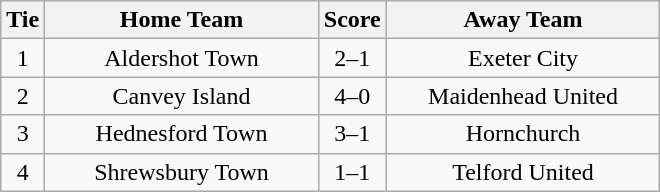<table class="wikitable" style="text-align:center;">
<tr>
<th width=20>Tie</th>
<th width=175>Home Team</th>
<th width=20>Score</th>
<th width=175>Away Team</th>
</tr>
<tr>
<td>1</td>
<td>Aldershot Town</td>
<td>2–1</td>
<td>Exeter City</td>
</tr>
<tr>
<td>2</td>
<td>Canvey Island</td>
<td>4–0</td>
<td>Maidenhead United</td>
</tr>
<tr>
<td>3</td>
<td>Hednesford Town</td>
<td>3–1</td>
<td>Hornchurch</td>
</tr>
<tr>
<td>4</td>
<td>Shrewsbury Town</td>
<td>1–1</td>
<td>Telford United</td>
</tr>
</table>
